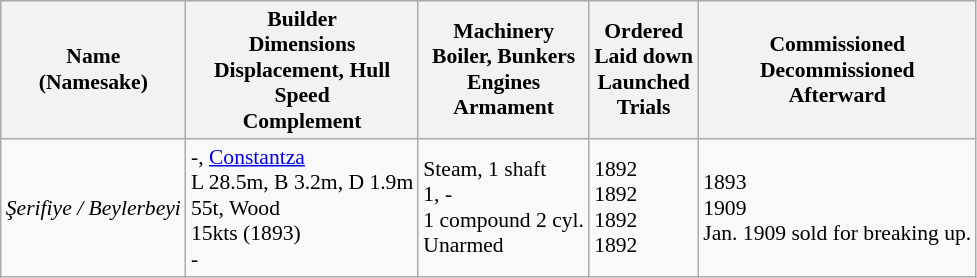<table class="wikitable" style="font-size:90%;">
<tr bgcolor="#e6e9ff">
<th>Name<br>(Namesake)</th>
<th>Builder<br>Dimensions<br>Displacement, Hull<br>Speed<br>Complement</th>
<th>Machinery<br>Boiler, Bunkers<br>Engines<br>Armament</th>
<th>Ordered<br>Laid down<br>Launched<br>Trials</th>
<th>Commissioned<br>Decommissioned<br>Afterward</th>
</tr>
<tr ---->
<td><em>Şerifiye / Beylerbeyi</em></td>
<td> -, <a href='#'>Constantza</a><br>L 28.5m, B 3.2m, D 1.9m<br>55t, Wood<br>15kts (1893)<br>-</td>
<td>Steam, 1 shaft<br>1, -<br>1 compound 2 cyl.<br>Unarmed</td>
<td>1892<br>1892<br>1892<br>1892</td>
<td>1893<br>1909<br>Jan. 1909 sold for breaking up.</td>
</tr>
</table>
